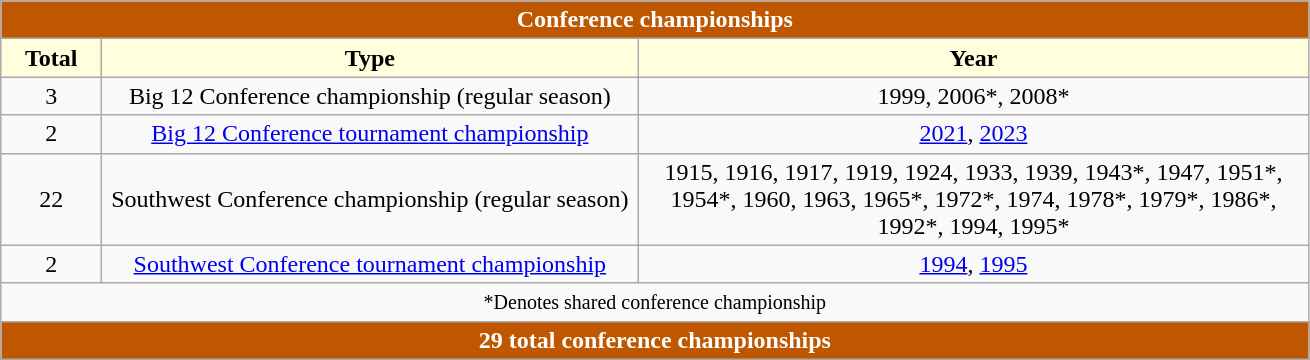<table class="wikitable" style="text-align:center"; border="1";>
<tr>
<th colspan=8 style="background: #BF5700; color:white">Conference championships</th>
</tr>
<tr>
<th style="width:60px; background: #ffffdd; text-align:center">Total</th>
<th style="width:350px; background: #ffffdd; text-align:center">Type</th>
<th style="width:440px; background: #ffffdd; text-align:center">Year</th>
</tr>
<tr style="text-align:center">
<td>3</td>
<td>Big 12 Conference championship (regular season)</td>
<td>1999, 2006*, 2008*</td>
</tr>
<tr style="text-align:center">
<td>2</td>
<td><a href='#'>Big 12 Conference tournament championship</a></td>
<td><a href='#'>2021</a>,  <a href='#'>2023</a></td>
</tr>
<tr style="text-align:center">
<td>22</td>
<td>Southwest Conference championship (regular season)</td>
<td>1915, 1916, 1917, 1919, 1924, 1933, 1939, 1943*, 1947, 1951*, 1954*, 1960, 1963, 1965*, 1972*, 1974, 1978*, 1979*, 1986*, 1992*, 1994, 1995*</td>
</tr>
<tr style="text-align:center">
<td>2</td>
<td><a href='#'>Southwest Conference tournament championship</a></td>
<td><a href='#'>1994</a>, <a href='#'>1995</a></td>
</tr>
<tr>
<td colspan=3><small>*Denotes shared conference championship</small></td>
</tr>
<tr style="text-align:center">
<th colspan=3 style="background: #BF5700; color:white">29 total conference championships</th>
</tr>
</table>
